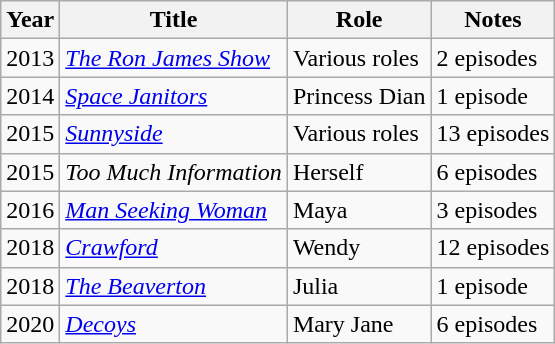<table class="wikitable sortable">
<tr>
<th>Year</th>
<th>Title</th>
<th>Role</th>
<th class="unsortable">Notes</th>
</tr>
<tr>
<td>2013</td>
<td data-sort-value="Ron James Show, The"><em><a href='#'>The Ron James Show</a></em></td>
<td>Various roles</td>
<td>2 episodes</td>
</tr>
<tr>
<td>2014</td>
<td><em><a href='#'>Space Janitors</a></em></td>
<td>Princess Dian</td>
<td>1 episode</td>
</tr>
<tr>
<td>2015</td>
<td><em><a href='#'>Sunnyside</a></em></td>
<td>Various roles</td>
<td>13 episodes</td>
</tr>
<tr>
<td>2015</td>
<td><em>Too Much Information</em></td>
<td>Herself</td>
<td>6 episodes</td>
</tr>
<tr>
<td>2016</td>
<td><em><a href='#'>Man Seeking Woman</a></em></td>
<td>Maya</td>
<td>3 episodes</td>
</tr>
<tr>
<td>2018</td>
<td><em><a href='#'>Crawford</a></em></td>
<td>Wendy</td>
<td>12 episodes</td>
</tr>
<tr>
<td>2018</td>
<td data-sort-value="Beaverton, The"><em><a href='#'>The Beaverton</a></em></td>
<td>Julia</td>
<td>1 episode</td>
</tr>
<tr>
<td>2020</td>
<td><em><a href='#'>Decoys</a></em></td>
<td>Mary Jane</td>
<td>6 episodes</td>
</tr>
</table>
